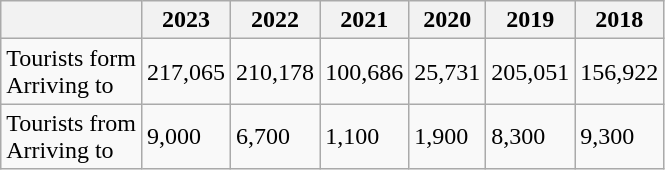<table class="wikitable">
<tr>
<th></th>
<th>2023</th>
<th>2022</th>
<th>2021</th>
<th>2020</th>
<th>2019</th>
<th>2018</th>
</tr>
<tr>
<td>Tourists form <br>Arriving to </td>
<td>217,065</td>
<td>210,178</td>
<td>100,686</td>
<td>25,731</td>
<td>205,051</td>
<td>156,922</td>
</tr>
<tr>
<td>Tourists from <br>Arriving to </td>
<td>9,000</td>
<td>6,700</td>
<td>1,100</td>
<td>1,900</td>
<td>8,300</td>
<td>9,300</td>
</tr>
</table>
